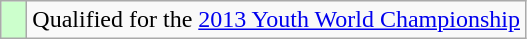<table class="wikitable" style="text-align: left;">
<tr>
<td width=10px bgcolor=#ccffcc></td>
<td>Qualified for the <a href='#'>2013 Youth World Championship</a></td>
</tr>
</table>
